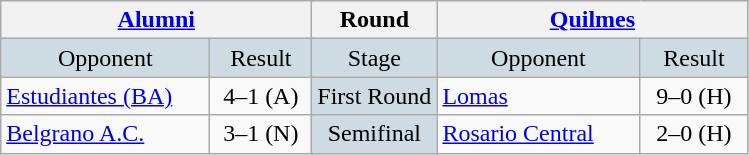<table class="wikitable" style="text-align:center;">
<tr>
<th colspan=3 width=200px><a href='#'>Alumni</a></th>
<th>Round</th>
<th colspan=3 width=200px><a href='#'>Quilmes</a></th>
</tr>
<tr bgcolor= #CFDBE2>
<td>Opponent</td>
<td colspan=2>Result</td>
<td>Stage</td>
<td>Opponent</td>
<td colspan=2>Result</td>
</tr>
<tr>
<td align=left><a href='#'>Estudiantes (BA)</a></td>
<td colspan=2>4–1 (A)</td>
<td bgcolor= #CFDBE2>First Round</td>
<td align=left><a href='#'>Lomas</a></td>
<td colspan=2>9–0 (H)</td>
</tr>
<tr>
<td align=left><a href='#'>Belgrano A.C.</a></td>
<td colspan=2>3–1 (N)</td>
<td bgcolor= #CFDBE2>Semifinal</td>
<td align=left><a href='#'>Rosario Central</a></td>
<td colspan=2>2–0  (H)</td>
</tr>
</table>
